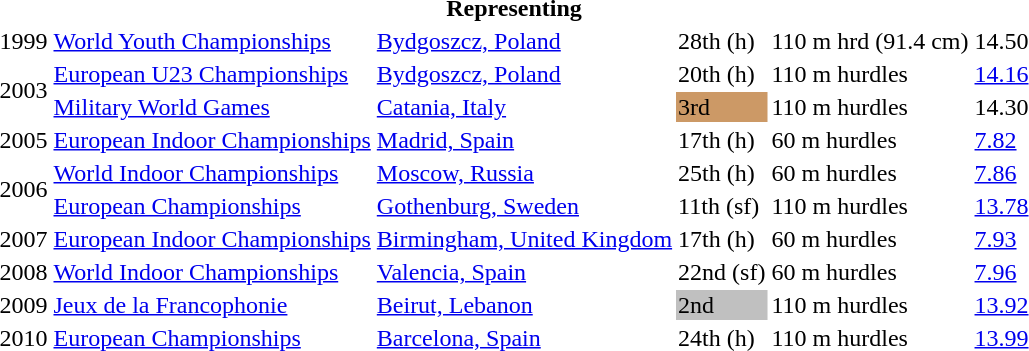<table>
<tr>
<th colspan="6">Representing </th>
</tr>
<tr>
<td>1999</td>
<td><a href='#'>World Youth Championships</a></td>
<td><a href='#'>Bydgoszcz, Poland</a></td>
<td>28th (h)</td>
<td>110 m hrd (91.4 cm)</td>
<td>14.50</td>
</tr>
<tr>
<td rowspan=2>2003</td>
<td><a href='#'>European U23 Championships</a></td>
<td><a href='#'>Bydgoszcz, Poland</a></td>
<td>20th (h)</td>
<td>110 m hurdles</td>
<td><a href='#'>14.16</a></td>
</tr>
<tr>
<td><a href='#'>Military World Games</a></td>
<td><a href='#'>Catania, Italy</a></td>
<td bgcolor=cc9966>3rd</td>
<td>110 m hurdles</td>
<td>14.30</td>
</tr>
<tr>
<td>2005</td>
<td><a href='#'>European Indoor Championships</a></td>
<td><a href='#'>Madrid, Spain</a></td>
<td>17th (h)</td>
<td>60 m hurdles</td>
<td><a href='#'>7.82</a></td>
</tr>
<tr>
<td rowspan=2>2006</td>
<td><a href='#'>World Indoor Championships</a></td>
<td><a href='#'>Moscow, Russia</a></td>
<td>25th (h)</td>
<td>60 m hurdles</td>
<td><a href='#'>7.86</a></td>
</tr>
<tr>
<td><a href='#'>European Championships</a></td>
<td><a href='#'>Gothenburg, Sweden</a></td>
<td>11th (sf)</td>
<td>110 m hurdles</td>
<td><a href='#'>13.78</a></td>
</tr>
<tr>
<td>2007</td>
<td><a href='#'>European Indoor Championships</a></td>
<td><a href='#'>Birmingham, United Kingdom</a></td>
<td>17th (h)</td>
<td>60 m hurdles</td>
<td><a href='#'>7.93</a></td>
</tr>
<tr>
<td>2008</td>
<td><a href='#'>World Indoor Championships</a></td>
<td><a href='#'>Valencia, Spain</a></td>
<td>22nd (sf)</td>
<td>60 m hurdles</td>
<td><a href='#'>7.96</a></td>
</tr>
<tr>
<td>2009</td>
<td><a href='#'>Jeux de la Francophonie</a></td>
<td><a href='#'>Beirut, Lebanon</a></td>
<td bgcolor=silver>2nd</td>
<td>110 m hurdles</td>
<td><a href='#'>13.92</a></td>
</tr>
<tr>
<td>2010</td>
<td><a href='#'>European Championships</a></td>
<td><a href='#'>Barcelona, Spain</a></td>
<td>24th (h)</td>
<td>110 m hurdles</td>
<td><a href='#'>13.99</a></td>
</tr>
</table>
